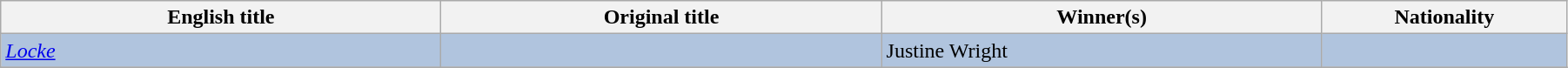<table class="wikitable" width="95%" cellpadding="5">
<tr>
<th width="18%">English title</th>
<th width="18%">Original title</th>
<th width="18%">Winner(s)</th>
<th width="10%">Nationality</th>
</tr>
<tr style="background:#B0C4DE;">
<td><em><a href='#'>Locke</a></em></td>
<td></td>
<td>Justine Wright</td>
<td></td>
</tr>
<tr>
</tr>
</table>
